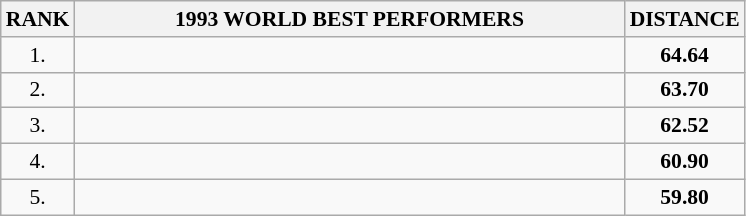<table class="wikitable" style="border-collapse: collapse; font-size: 90%;">
<tr>
<th>RANK</th>
<th align="center" style="width: 25em">1993 WORLD BEST PERFORMERS</th>
<th align="center" style="width: 5em">DISTANCE</th>
</tr>
<tr>
<td align="center">1.</td>
<td></td>
<td align="center"><strong>64.64</strong></td>
</tr>
<tr>
<td align="center">2.</td>
<td></td>
<td align="center"><strong>63.70</strong></td>
</tr>
<tr>
<td align="center">3.</td>
<td></td>
<td align="center"><strong>62.52</strong></td>
</tr>
<tr>
<td align="center">4.</td>
<td></td>
<td align="center"><strong>60.90</strong></td>
</tr>
<tr>
<td align="center">5.</td>
<td></td>
<td align="center"><strong>59.80</strong></td>
</tr>
</table>
